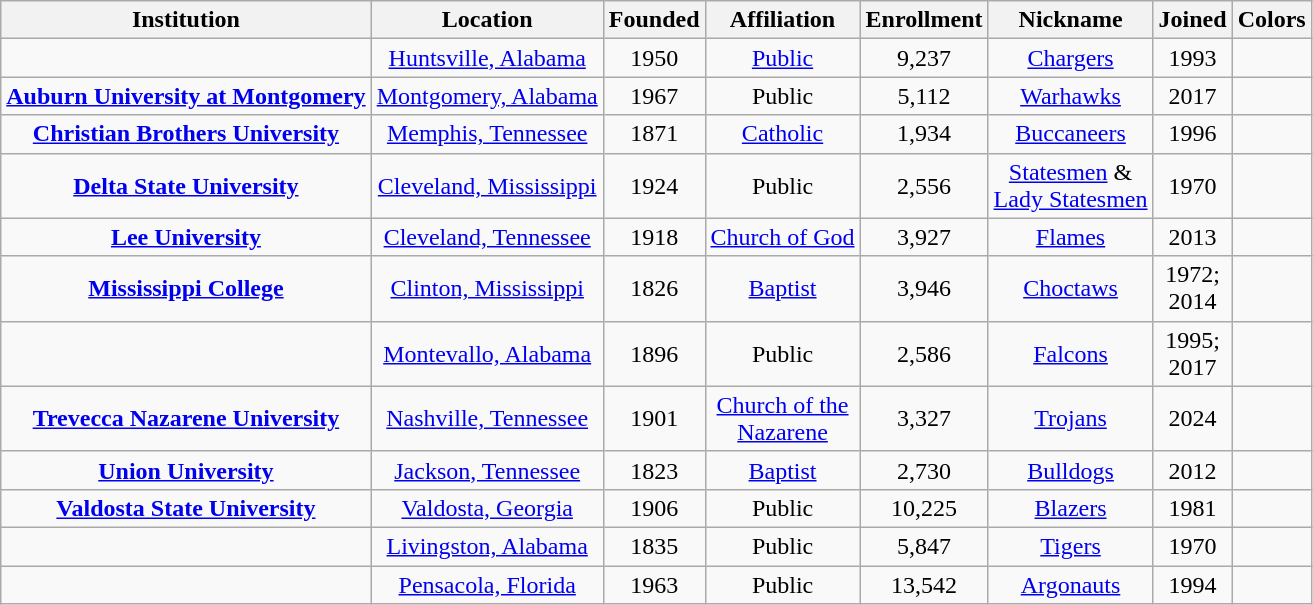<table class="wikitable sortable" style="text-align:center">
<tr>
<th>Institution</th>
<th>Location</th>
<th>Founded</th>
<th>Affiliation</th>
<th>Enrollment</th>
<th>Nickname</th>
<th>Joined</th>
<th class="unsortable">Colors</th>
</tr>
<tr>
<td></td>
<td><a href='#'>Huntsville, Alabama</a></td>
<td>1950</td>
<td><a href='#'>Public</a></td>
<td>9,237</td>
<td><a href='#'>Chargers</a></td>
<td>1993</td>
<td></td>
</tr>
<tr>
<td><strong><a href='#'>Auburn University at Montgomery</a></strong></td>
<td><a href='#'>Montgomery, Alabama</a></td>
<td>1967</td>
<td>Public</td>
<td>5,112</td>
<td><a href='#'>Warhawks</a></td>
<td>2017</td>
<td></td>
</tr>
<tr>
<td><strong><a href='#'>Christian Brothers University</a></strong></td>
<td><a href='#'>Memphis, Tennessee</a></td>
<td>1871</td>
<td><a href='#'>Catholic</a><br></td>
<td>1,934</td>
<td><a href='#'>Buccaneers</a></td>
<td>1996</td>
<td></td>
</tr>
<tr>
<td><strong><a href='#'>Delta State University</a></strong></td>
<td><a href='#'>Cleveland, Mississippi</a></td>
<td>1924</td>
<td>Public</td>
<td>2,556</td>
<td><a href='#'>Statesmen</a> &<br><a href='#'>Lady Statesmen</a></td>
<td>1970</td>
<td></td>
</tr>
<tr>
<td><strong><a href='#'>Lee University</a></strong></td>
<td><a href='#'>Cleveland, Tennessee</a></td>
<td>1918</td>
<td><a href='#'>Church of God</a></td>
<td>3,927</td>
<td><a href='#'>Flames</a></td>
<td>2013</td>
<td></td>
</tr>
<tr>
<td><strong><a href='#'>Mississippi College</a></strong></td>
<td><a href='#'>Clinton, Mississippi</a></td>
<td>1826</td>
<td><a href='#'>Baptist</a></td>
<td>3,946</td>
<td><a href='#'>Choctaws</a></td>
<td>1972;<br>2014</td>
<td></td>
</tr>
<tr>
<td></td>
<td><a href='#'>Montevallo, Alabama</a></td>
<td>1896</td>
<td>Public</td>
<td>2,586</td>
<td><a href='#'>Falcons</a></td>
<td>1995;<br>2017</td>
<td></td>
</tr>
<tr>
<td><strong><a href='#'>Trevecca Nazarene University</a></strong></td>
<td><a href='#'>Nashville, Tennessee</a></td>
<td>1901</td>
<td><a href='#'>Church of the<br>Nazarene</a></td>
<td>3,327</td>
<td><a href='#'>Trojans</a></td>
<td>2024</td>
<td> </td>
</tr>
<tr>
<td><strong><a href='#'>Union University</a></strong></td>
<td><a href='#'>Jackson, Tennessee</a></td>
<td>1823</td>
<td><a href='#'>Baptist</a></td>
<td>2,730</td>
<td><a href='#'>Bulldogs</a></td>
<td>2012</td>
<td></td>
</tr>
<tr>
<td><strong><a href='#'>Valdosta State University</a></strong></td>
<td><a href='#'>Valdosta, Georgia</a></td>
<td>1906</td>
<td>Public</td>
<td>10,225</td>
<td><a href='#'>Blazers</a></td>
<td>1981</td>
<td></td>
</tr>
<tr>
<td></td>
<td><a href='#'>Livingston, Alabama</a></td>
<td>1835</td>
<td>Public</td>
<td>5,847</td>
<td><a href='#'>Tigers</a></td>
<td>1970</td>
<td></td>
</tr>
<tr>
<td></td>
<td><a href='#'>Pensacola, Florida</a></td>
<td>1963</td>
<td>Public</td>
<td>13,542</td>
<td><a href='#'>Argonauts</a></td>
<td>1994</td>
<td></td>
</tr>
</table>
